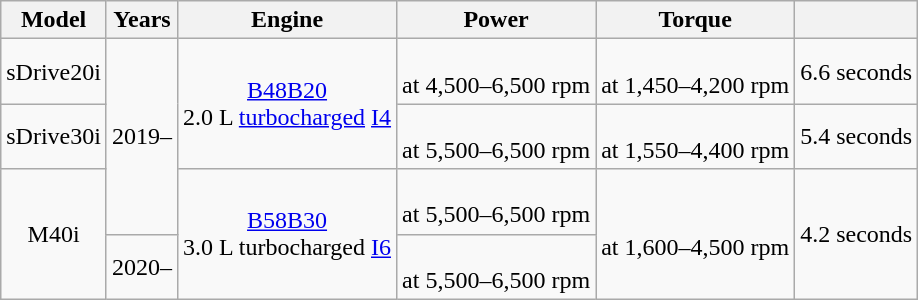<table class="wikitable sortable" style="text-align: center;">
<tr>
<th>Model</th>
<th>Years</th>
<th>Engine</th>
<th>Power</th>
<th>Torque</th>
<th></th>
</tr>
<tr>
<td>sDrive20i</td>
<td rowspan="3">2019–</td>
<td rowspan="2"><a href='#'>B48B20</a> <br> 2.0 L <a href='#'>turbocharged</a> <a href='#'>I4</a></td>
<td> <br> at 4,500–6,500 rpm</td>
<td> <br> at 1,450–4,200 rpm</td>
<td>6.6 seconds</td>
</tr>
<tr>
<td>sDrive30i</td>
<td> <br> at 5,500–6,500 rpm</td>
<td> <br> at 1,550–4,400 rpm</td>
<td>5.4 seconds</td>
</tr>
<tr>
<td rowspan="2">M40i</td>
<td rowspan="2"><a href='#'>B58B30</a> <br> 3.0 L turbocharged <a href='#'>I6</a></td>
<td> <br> at 5,500–6,500 rpm</td>
<td rowspan="2"> <br> at 1,600–4,500 rpm</td>
<td rowspan="2">4.2 seconds</td>
</tr>
<tr>
<td>2020–</td>
<td> <br> at 5,500–6,500 rpm</td>
</tr>
</table>
